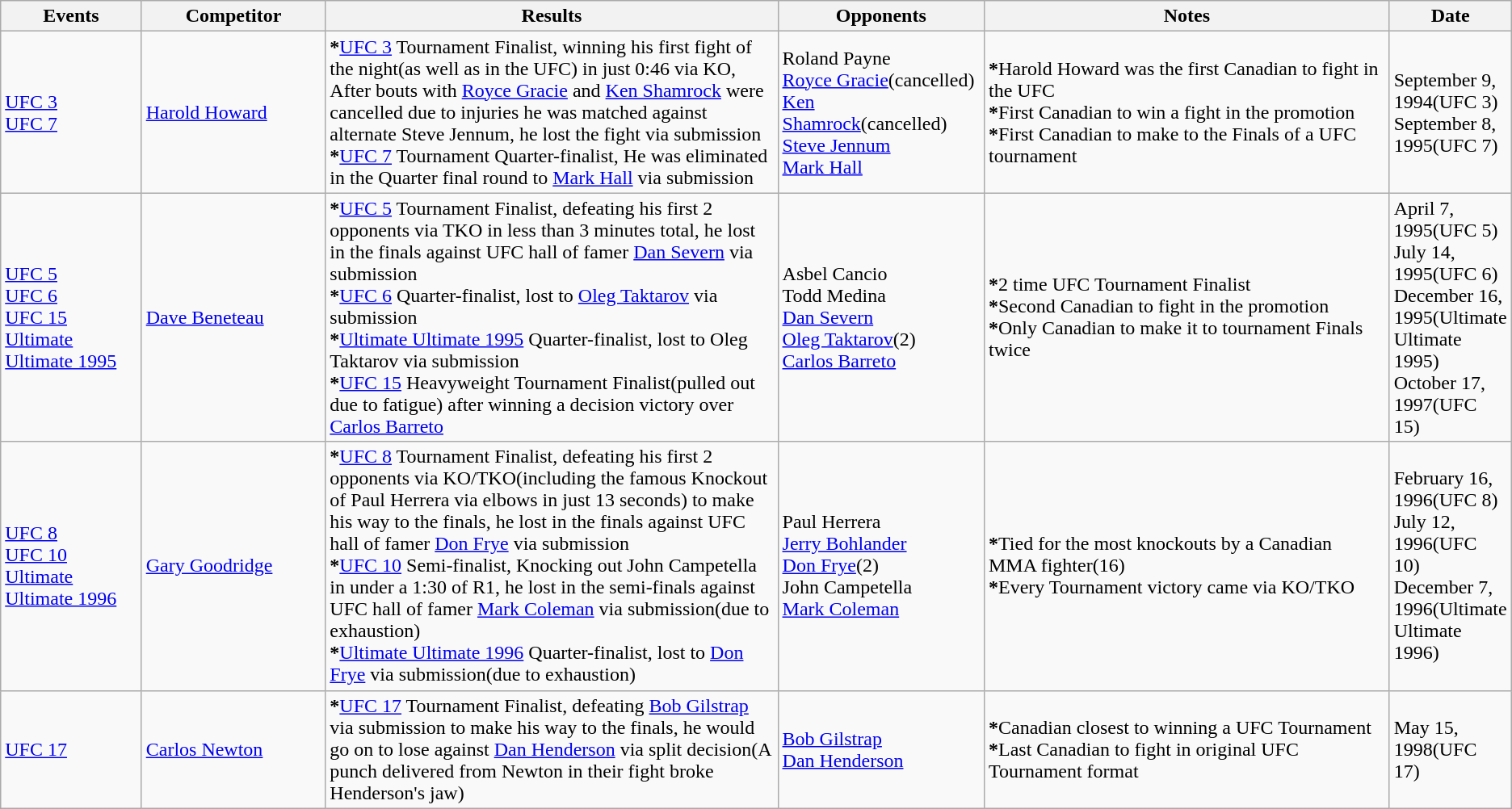<table class="wikitable sortable" style=" style="width:80%; text-align:center">
<tr>
<th style="width:10%;">Events</th>
<th style="width:13%;">Competitor</th>
<th style="width:33%;">Results</th>
<th style="width:14%;">Opponents</th>
<th style="width:30%;">Notes</th>
<th style="width:5%;">Date</th>
</tr>
<tr>
<td><a href='#'>UFC 3</a><br> <a href='#'>UFC 7</a></td>
<td><a href='#'>Harold Howard</a></td>
<td><strong>*</strong><a href='#'>UFC 3</a> Tournament Finalist, winning his first fight of the night(as well as in the UFC) in just 0:46 via KO, After bouts with <a href='#'>Royce Gracie</a> and <a href='#'>Ken Shamrock</a> were cancelled due to injuries he was matched against alternate Steve Jennum, he lost the fight via submission<br> <strong>*</strong><a href='#'>UFC 7</a> Tournament Quarter-finalist, He was eliminated in the Quarter final round to <a href='#'>Mark Hall</a> via submission</td>
<td>Roland Payne<br> <a href='#'>Royce Gracie</a>(cancelled)<br> <a href='#'>Ken Shamrock</a>(cancelled)<br> <a href='#'>Steve Jennum</a><br> <a href='#'>Mark Hall</a></td>
<td><strong>*</strong>Harold Howard was the first Canadian to fight in the UFC<br> <strong>*</strong>First Canadian to win a fight in the promotion<br> <strong>*</strong>First Canadian to make to the Finals of a UFC tournament</td>
<td>September 9, 1994(UFC 3)<br> September 8, 1995(UFC 7)</td>
</tr>
<tr>
<td><a href='#'>UFC 5</a><br> <a href='#'>UFC 6</a><br> <a href='#'>UFC 15</a><br> <a href='#'>Ultimate Ultimate 1995</a></td>
<td><a href='#'>Dave Beneteau</a></td>
<td><strong>*</strong><a href='#'>UFC 5</a> Tournament Finalist, defeating his first 2 opponents via TKO in less than 3 minutes total, he lost in the finals against UFC hall of famer <a href='#'>Dan Severn</a> via submission<br> <strong>*</strong><a href='#'>UFC 6</a> Quarter-finalist, lost to <a href='#'>Oleg Taktarov</a> via submission<br> <strong>*</strong><a href='#'>Ultimate Ultimate 1995</a> Quarter-finalist, lost to Oleg Taktarov via submission<br> <strong>*</strong><a href='#'>UFC 15</a> Heavyweight Tournament Finalist(pulled out due to fatigue) after winning a decision victory over <a href='#'>Carlos Barreto</a></td>
<td>Asbel Cancio<br> Todd Medina<br> <a href='#'>Dan Severn</a><br> <a href='#'>Oleg Taktarov</a>(2)<br> <a href='#'>Carlos Barreto</a></td>
<td><strong>*</strong>2 time UFC Tournament Finalist<br> <strong>*</strong>Second Canadian to fight in the promotion<br> <strong>*</strong>Only Canadian to make it to tournament Finals twice</td>
<td>April 7, 1995(UFC 5)<br> July 14, 1995(UFC 6)<br> December 16, 1995(Ultimate Ultimate 1995)<br> October 17, 1997(UFC 15)</td>
</tr>
<tr>
<td><a href='#'>UFC 8</a><br> <a href='#'>UFC 10</a><br> <a href='#'>Ultimate Ultimate 1996</a></td>
<td><a href='#'>Gary Goodridge</a></td>
<td><strong>*</strong><a href='#'>UFC 8</a> Tournament Finalist, defeating his first 2 opponents via KO/TKO(including the famous Knockout of Paul Herrera via elbows in just 13 seconds) to make his way to the finals, he lost in the finals against UFC hall of famer <a href='#'>Don Frye</a> via submission<br> <strong>*</strong><a href='#'>UFC 10</a> Semi-finalist, Knocking out John Campetella in under a 1:30 of R1, he lost in the semi-finals against UFC hall of famer <a href='#'>Mark Coleman</a> via submission(due to exhaustion)<br> <strong>*</strong><a href='#'>Ultimate Ultimate 1996</a> Quarter-finalist, lost to <a href='#'>Don Frye</a> via submission(due to exhaustion)<br></td>
<td>Paul Herrera<br> <a href='#'>Jerry Bohlander</a><br> <a href='#'>Don Frye</a>(2)<br> John Campetella<br> <a href='#'>Mark Coleman</a><br></td>
<td><strong>*</strong>Tied for the most knockouts by a Canadian MMA fighter(16)<br> <strong>*</strong>Every Tournament victory came via KO/TKO</td>
<td>February 16, 1996(UFC 8)<br> July 12, 1996(UFC 10)<br> December 7, 1996(Ultimate Ultimate 1996)</td>
</tr>
<tr>
<td><a href='#'>UFC 17</a></td>
<td><a href='#'>Carlos Newton</a></td>
<td><strong>*</strong><a href='#'>UFC 17</a> Tournament Finalist, defeating <a href='#'>Bob Gilstrap</a> via submission to make his way to the finals, he would go on to lose against <a href='#'>Dan Henderson</a> via split decision(A punch delivered from Newton in their fight broke Henderson's jaw)</td>
<td><a href='#'>Bob Gilstrap</a><br> <a href='#'>Dan Henderson</a></td>
<td><strong>*</strong>Canadian closest to winning a UFC Tournament<br> <strong>*</strong>Last Canadian to fight in original UFC Tournament format</td>
<td>May 15, 1998(UFC 17)</td>
</tr>
</table>
